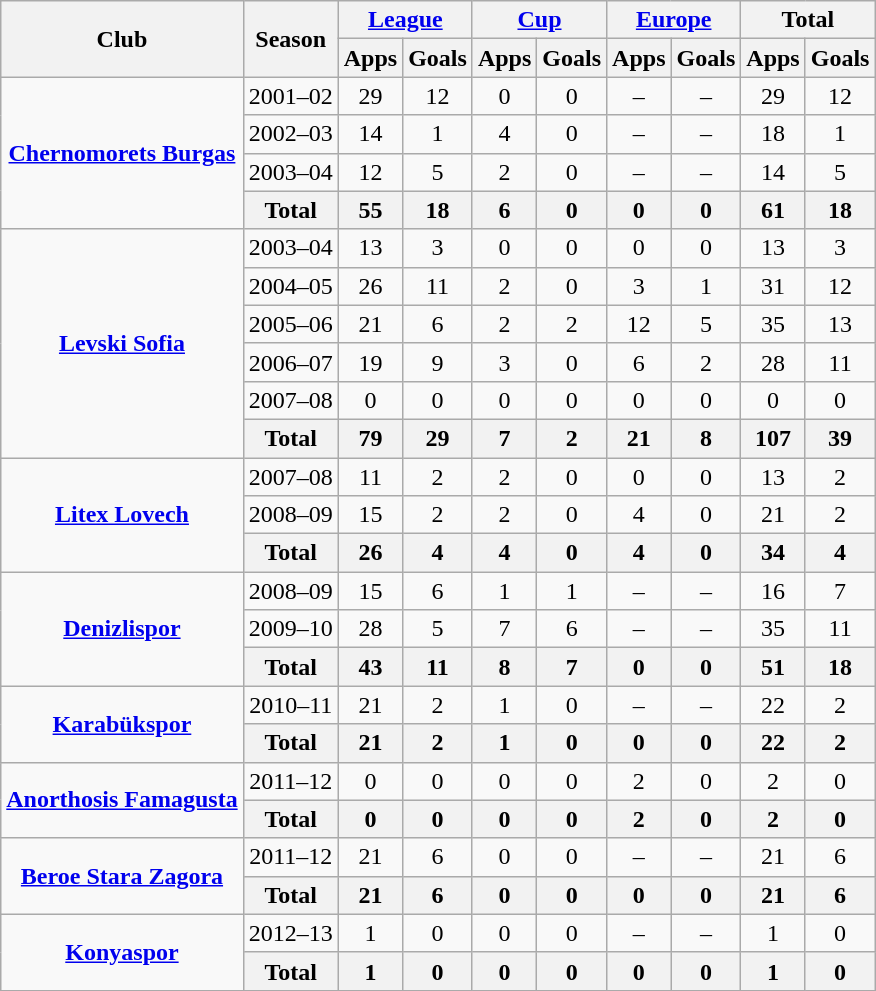<table class="wikitable" style="font-size:100%; text-align: center;">
<tr>
<th rowspan="2">Club</th>
<th rowspan="2">Season</th>
<th colspan="2"><a href='#'>League</a></th>
<th colspan="2"><a href='#'>Cup</a></th>
<th colspan="2"><a href='#'>Europe</a></th>
<th colspan="2">Total</th>
</tr>
<tr>
<th>Apps</th>
<th>Goals</th>
<th>Apps</th>
<th>Goals</th>
<th>Apps</th>
<th>Goals</th>
<th>Apps</th>
<th>Goals</th>
</tr>
<tr>
<td rowspan="4" valign="center"><strong><a href='#'>Chernomorets Burgas</a></strong></td>
<td>2001–02</td>
<td>29</td>
<td>12</td>
<td>0</td>
<td>0</td>
<td>–</td>
<td>–</td>
<td>29</td>
<td>12</td>
</tr>
<tr>
<td>2002–03</td>
<td>14</td>
<td>1</td>
<td>4</td>
<td>0</td>
<td>–</td>
<td>–</td>
<td>18</td>
<td>1</td>
</tr>
<tr>
<td>2003–04</td>
<td>12</td>
<td>5</td>
<td>2</td>
<td>0</td>
<td>–</td>
<td>–</td>
<td>14</td>
<td>5</td>
</tr>
<tr>
<th colspan="1">Total</th>
<th>55</th>
<th>18</th>
<th>6</th>
<th>0</th>
<th>0</th>
<th>0</th>
<th>61</th>
<th>18</th>
</tr>
<tr>
<td rowspan="6" valign="center"><strong><a href='#'>Levski Sofia</a></strong></td>
<td>2003–04</td>
<td>13</td>
<td>3</td>
<td>0</td>
<td>0</td>
<td>0</td>
<td>0</td>
<td>13</td>
<td>3</td>
</tr>
<tr>
<td>2004–05</td>
<td>26</td>
<td>11</td>
<td>2</td>
<td>0</td>
<td>3</td>
<td>1</td>
<td>31</td>
<td>12</td>
</tr>
<tr>
<td>2005–06</td>
<td>21</td>
<td>6</td>
<td>2</td>
<td>2</td>
<td>12</td>
<td>5</td>
<td>35</td>
<td>13</td>
</tr>
<tr>
<td>2006–07</td>
<td>19</td>
<td>9</td>
<td>3</td>
<td>0</td>
<td>6</td>
<td>2</td>
<td>28</td>
<td>11</td>
</tr>
<tr>
<td>2007–08</td>
<td>0</td>
<td>0</td>
<td>0</td>
<td>0</td>
<td>0</td>
<td>0</td>
<td>0</td>
<td>0</td>
</tr>
<tr>
<th colspan="1">Total</th>
<th>79</th>
<th>29</th>
<th>7</th>
<th>2</th>
<th>21</th>
<th>8</th>
<th>107</th>
<th>39</th>
</tr>
<tr>
<td rowspan="3" valign="center"><strong><a href='#'>Litex Lovech</a></strong></td>
<td>2007–08</td>
<td>11</td>
<td>2</td>
<td>2</td>
<td>0</td>
<td>0</td>
<td>0</td>
<td>13</td>
<td>2</td>
</tr>
<tr>
<td>2008–09</td>
<td>15</td>
<td>2</td>
<td>2</td>
<td>0</td>
<td>4</td>
<td>0</td>
<td>21</td>
<td>2</td>
</tr>
<tr>
<th colspan="1">Total</th>
<th>26</th>
<th>4</th>
<th>4</th>
<th>0</th>
<th>4</th>
<th>0</th>
<th>34</th>
<th>4</th>
</tr>
<tr>
<td rowspan="3" valign="center"><strong><a href='#'>Denizlispor</a></strong></td>
<td>2008–09</td>
<td>15</td>
<td>6</td>
<td>1</td>
<td>1</td>
<td>–</td>
<td>–</td>
<td>16</td>
<td>7</td>
</tr>
<tr>
<td>2009–10</td>
<td>28</td>
<td>5</td>
<td>7</td>
<td>6</td>
<td>–</td>
<td>–</td>
<td>35</td>
<td>11</td>
</tr>
<tr>
<th colspan="1">Total</th>
<th>43</th>
<th>11</th>
<th>8</th>
<th>7</th>
<th>0</th>
<th>0</th>
<th>51</th>
<th>18</th>
</tr>
<tr>
<td rowspan="2" valign="center"><strong><a href='#'>Karabükspor</a></strong></td>
<td>2010–11</td>
<td>21</td>
<td>2</td>
<td>1</td>
<td>0</td>
<td>–</td>
<td>–</td>
<td>22</td>
<td>2</td>
</tr>
<tr>
<th colspan="1">Total</th>
<th>21</th>
<th>2</th>
<th>1</th>
<th>0</th>
<th>0</th>
<th>0</th>
<th>22</th>
<th>2</th>
</tr>
<tr>
<td rowspan="2" valign="center"><strong><a href='#'>Anorthosis Famagusta</a></strong></td>
<td>2011–12</td>
<td>0</td>
<td>0</td>
<td>0</td>
<td>0</td>
<td>2</td>
<td>0</td>
<td>2</td>
<td>0</td>
</tr>
<tr>
<th colspan="1">Total</th>
<th>0</th>
<th>0</th>
<th>0</th>
<th>0</th>
<th>2</th>
<th>0</th>
<th>2</th>
<th>0</th>
</tr>
<tr>
<td rowspan="2" valign="center"><strong><a href='#'>Beroe Stara Zagora</a></strong></td>
<td>2011–12</td>
<td>21</td>
<td>6</td>
<td>0</td>
<td>0</td>
<td>–</td>
<td>–</td>
<td>21</td>
<td>6</td>
</tr>
<tr>
<th colspan="1">Total</th>
<th>21</th>
<th>6</th>
<th>0</th>
<th>0</th>
<th>0</th>
<th>0</th>
<th>21</th>
<th>6</th>
</tr>
<tr>
<td rowspan="2" valign="center"><strong><a href='#'>Konyaspor</a></strong></td>
<td>2012–13</td>
<td>1</td>
<td>0</td>
<td>0</td>
<td>0</td>
<td>–</td>
<td>–</td>
<td>1</td>
<td>0</td>
</tr>
<tr>
<th colspan="1">Total</th>
<th>1</th>
<th>0</th>
<th>0</th>
<th>0</th>
<th>0</th>
<th>0</th>
<th>1</th>
<th>0</th>
</tr>
<tr>
</tr>
</table>
